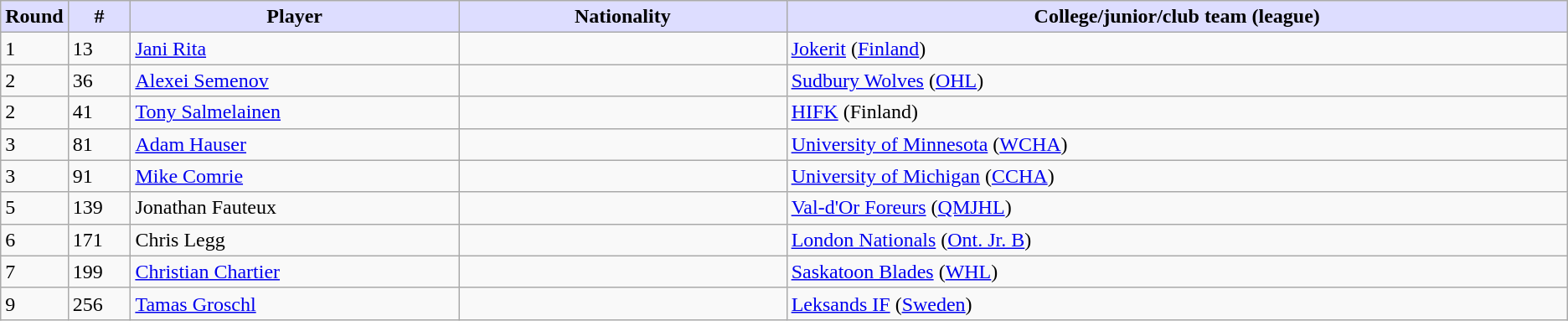<table class="wikitable">
<tr style="text-align:center;">
<th style="background:#ddf; width:4.0%;">Round</th>
<th style="background:#ddf; width:4.0%;">#</th>
<th style="background:#ddf; width:21.0%;">Player</th>
<th style="background:#ddf; width:21.0%;">Nationality</th>
<th style="background:#ddf; width:100.0%;">College/junior/club team (league)</th>
</tr>
<tr>
<td>1</td>
<td>13</td>
<td><a href='#'>Jani Rita</a></td>
<td></td>
<td><a href='#'>Jokerit</a> (<a href='#'>Finland</a>)</td>
</tr>
<tr>
<td>2</td>
<td>36</td>
<td><a href='#'>Alexei Semenov</a></td>
<td></td>
<td><a href='#'>Sudbury Wolves</a> (<a href='#'>OHL</a>)</td>
</tr>
<tr>
<td>2</td>
<td>41</td>
<td><a href='#'>Tony Salmelainen</a></td>
<td></td>
<td><a href='#'>HIFK</a> (Finland)</td>
</tr>
<tr>
<td>3</td>
<td>81</td>
<td><a href='#'>Adam Hauser</a></td>
<td></td>
<td><a href='#'>University of Minnesota</a> (<a href='#'>WCHA</a>)</td>
</tr>
<tr>
<td>3</td>
<td>91</td>
<td><a href='#'>Mike Comrie</a></td>
<td></td>
<td><a href='#'>University of Michigan</a> (<a href='#'>CCHA</a>)</td>
</tr>
<tr>
<td>5</td>
<td>139</td>
<td>Jonathan Fauteux</td>
<td></td>
<td><a href='#'>Val-d'Or Foreurs</a> (<a href='#'>QMJHL</a>)</td>
</tr>
<tr>
<td>6</td>
<td>171</td>
<td>Chris Legg</td>
<td></td>
<td><a href='#'>London Nationals</a> (<a href='#'>Ont. Jr. B</a>)</td>
</tr>
<tr>
<td>7</td>
<td>199</td>
<td><a href='#'>Christian Chartier</a></td>
<td></td>
<td><a href='#'>Saskatoon Blades</a> (<a href='#'>WHL</a>)</td>
</tr>
<tr>
<td>9</td>
<td>256</td>
<td><a href='#'>Tamas Groschl</a></td>
<td></td>
<td><a href='#'>Leksands IF</a> (<a href='#'>Sweden</a>)</td>
</tr>
</table>
